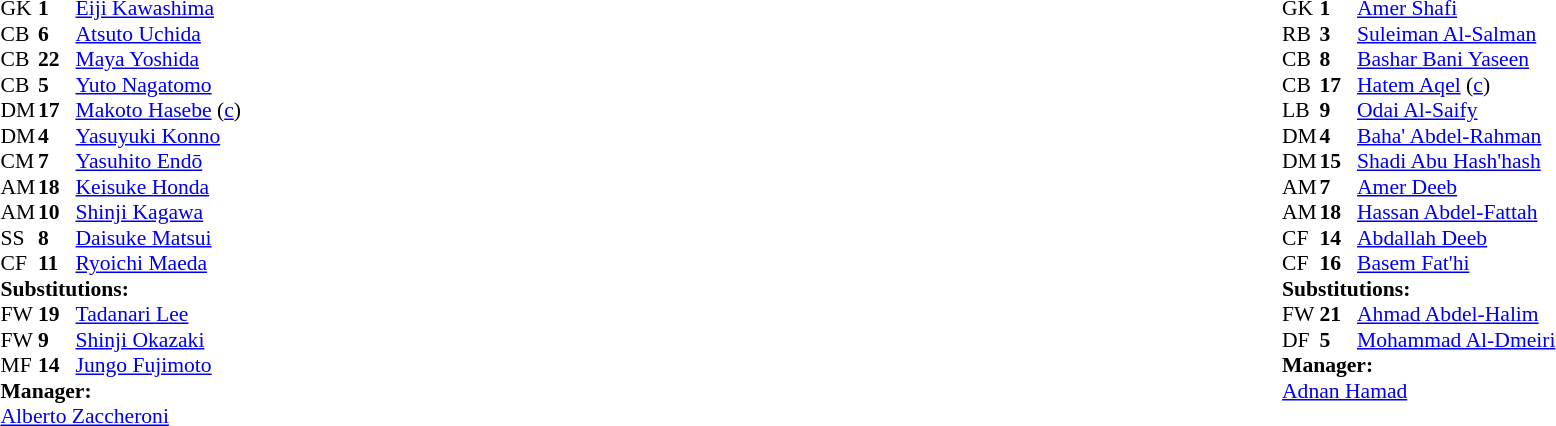<table width="100%">
<tr>
<td valign="top" width="50%"><br><table style="font-size: 90%" cellspacing="0" cellpadding="0">
<tr>
<th width="25"></th>
<th width="25"></th>
</tr>
<tr>
<td>GK</td>
<td><strong>1</strong></td>
<td><a href='#'>Eiji Kawashima</a></td>
</tr>
<tr>
<td>CB</td>
<td><strong>6</strong></td>
<td><a href='#'>Atsuto Uchida</a></td>
</tr>
<tr>
<td>CB</td>
<td><strong>22</strong></td>
<td><a href='#'>Maya Yoshida</a></td>
</tr>
<tr>
<td>CB</td>
<td><strong>5</strong></td>
<td><a href='#'>Yuto Nagatomo</a></td>
</tr>
<tr>
<td>DM</td>
<td><strong>17</strong></td>
<td><a href='#'>Makoto Hasebe</a> (<a href='#'>c</a>)</td>
</tr>
<tr>
<td>DM</td>
<td><strong>4</strong></td>
<td><a href='#'>Yasuyuki Konno</a></td>
</tr>
<tr>
<td>CM</td>
<td><strong>7</strong></td>
<td><a href='#'>Yasuhito Endō</a></td>
</tr>
<tr>
<td>AM</td>
<td><strong>18</strong></td>
<td><a href='#'>Keisuke Honda</a></td>
<td></td>
<td></td>
</tr>
<tr>
<td>AM</td>
<td><strong>10</strong></td>
<td><a href='#'>Shinji Kagawa</a></td>
</tr>
<tr>
<td>SS</td>
<td><strong>8</strong></td>
<td><a href='#'>Daisuke Matsui</a></td>
<td></td>
<td></td>
</tr>
<tr>
<td>CF</td>
<td><strong>11</strong></td>
<td><a href='#'>Ryoichi Maeda</a></td>
<td></td>
<td></td>
</tr>
<tr>
<td colspan=3><strong>Substitutions:</strong></td>
</tr>
<tr>
<td>FW</td>
<td><strong>19</strong></td>
<td><a href='#'>Tadanari Lee</a></td>
<td></td>
<td></td>
</tr>
<tr>
<td>FW</td>
<td><strong>9</strong></td>
<td><a href='#'>Shinji Okazaki</a></td>
<td></td>
<td></td>
</tr>
<tr>
<td>MF</td>
<td><strong>14</strong></td>
<td><a href='#'>Jungo Fujimoto</a></td>
<td></td>
<td></td>
</tr>
<tr>
<td colspan=3><strong>Manager:</strong></td>
</tr>
<tr>
<td colspan=3> <a href='#'>Alberto Zaccheroni</a></td>
</tr>
</table>
</td>
<td valign="top"></td>
<td valign="top" width="50%"><br><table style="font-size: 90%" cellspacing="0" cellpadding="0" align="center">
<tr>
<th width=25></th>
<th width=25></th>
</tr>
<tr>
<td>GK</td>
<td><strong>1</strong></td>
<td><a href='#'>Amer Shafi</a></td>
</tr>
<tr>
<td>RB</td>
<td><strong>3</strong></td>
<td><a href='#'>Suleiman Al-Salman</a></td>
</tr>
<tr>
<td>CB</td>
<td><strong>8</strong></td>
<td><a href='#'>Bashar Bani Yaseen</a></td>
</tr>
<tr>
<td>CB</td>
<td><strong>17</strong></td>
<td><a href='#'>Hatem Aqel</a> (<a href='#'>c</a>)</td>
<td></td>
<td></td>
</tr>
<tr>
<td>LB</td>
<td><strong>9</strong></td>
<td><a href='#'>Odai Al-Saify</a></td>
</tr>
<tr>
<td>DM</td>
<td><strong>4</strong></td>
<td><a href='#'>Baha' Abdel-Rahman</a></td>
</tr>
<tr>
<td>DM</td>
<td><strong>15</strong></td>
<td><a href='#'>Shadi Abu Hash'hash</a></td>
</tr>
<tr>
<td>AM</td>
<td><strong>7</strong></td>
<td><a href='#'>Amer Deeb</a></td>
</tr>
<tr>
<td>AM</td>
<td><strong>18</strong></td>
<td><a href='#'>Hassan Abdel-Fattah</a></td>
<td></td>
</tr>
<tr>
<td>CF</td>
<td><strong>14</strong></td>
<td><a href='#'>Abdallah Deeb</a></td>
<td></td>
<td></td>
</tr>
<tr>
<td>CF</td>
<td><strong>16</strong></td>
<td><a href='#'>Basem Fat'hi</a></td>
</tr>
<tr>
<td colspan=3><strong>Substitutions:</strong></td>
</tr>
<tr>
<td>FW</td>
<td><strong>21</strong></td>
<td><a href='#'>Ahmad Abdel-Halim</a></td>
<td></td>
<td></td>
</tr>
<tr>
<td>DF</td>
<td><strong>5</strong></td>
<td><a href='#'>Mohammad Al-Dmeiri</a></td>
<td></td>
<td></td>
</tr>
<tr>
<td colspan=3><strong>Manager:</strong></td>
</tr>
<tr>
<td colspan=3> <a href='#'>Adnan Hamad</a></td>
</tr>
</table>
</td>
</tr>
</table>
